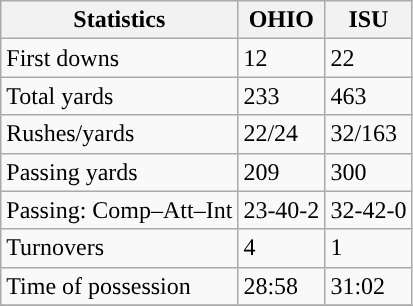<table class="wikitable" style="float: left;">
<tr>
<th>Statistics</th>
<th>OHIO</th>
<th>ISU</th>
</tr>
<tr>
<td>First downs</td>
<td>12</td>
<td>22</td>
</tr>
<tr>
<td>Total yards</td>
<td>233</td>
<td>463</td>
</tr>
<tr>
<td>Rushes/yards</td>
<td>22/24</td>
<td>32/163</td>
</tr>
<tr>
<td>Passing yards</td>
<td>209</td>
<td>300</td>
</tr>
<tr>
<td>Passing: Comp–Att–Int</td>
<td>23-40-2</td>
<td>32-42-0</td>
</tr>
<tr>
<td>Turnovers</td>
<td>4</td>
<td>1</td>
</tr>
<tr>
<td>Time of possession</td>
<td>28:58</td>
<td>31:02</td>
</tr>
<tr>
</tr>
</table>
